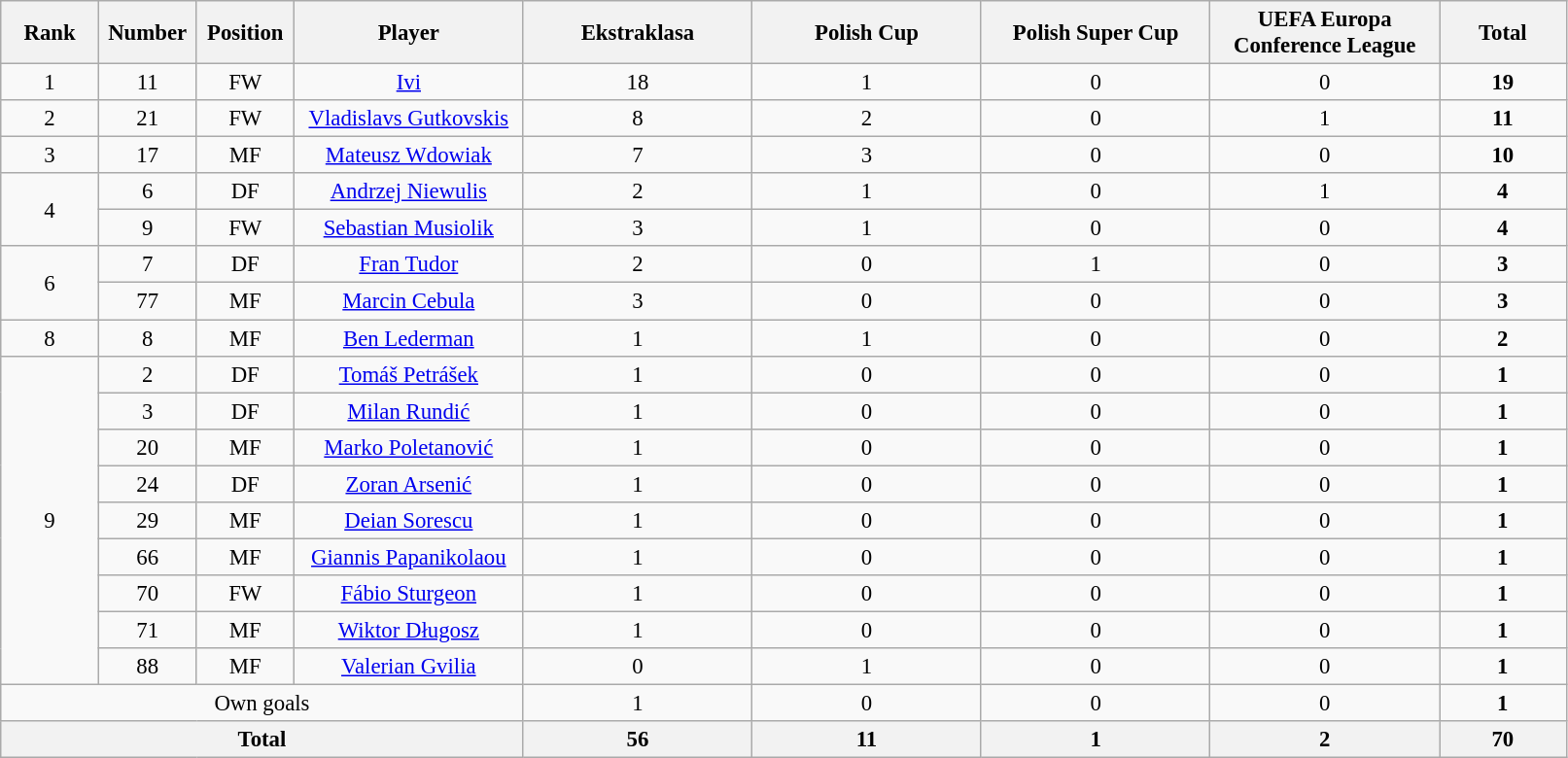<table class="wikitable" style="font-size: 95%; text-align: center;">
<tr>
<th width=60>Rank</th>
<th width=60>Number</th>
<th width=60>Position</th>
<th width=150>Player</th>
<th width=150>Ekstraklasa</th>
<th width=150>Polish Cup</th>
<th width=150>Polish Super Cup</th>
<th width=150>UEFA Europa Conference League</th>
<th width=80>Total</th>
</tr>
<tr>
<td rowspan="1">1</td>
<td>11</td>
<td>FW</td>
<td> <a href='#'>Ivi</a></td>
<td>18</td>
<td>1</td>
<td>0</td>
<td>0</td>
<td><strong>19</strong></td>
</tr>
<tr>
<td rowspan="1">2</td>
<td>21</td>
<td>FW</td>
<td> <a href='#'>Vladislavs Gutkovskis</a></td>
<td>8</td>
<td>2</td>
<td>0</td>
<td>1</td>
<td><strong>11</strong></td>
</tr>
<tr>
<td rowspan="1">3</td>
<td>17</td>
<td>MF</td>
<td> <a href='#'>Mateusz Wdowiak</a></td>
<td>7</td>
<td>3</td>
<td>0</td>
<td>0</td>
<td><strong>10</strong></td>
</tr>
<tr>
<td rowspan="2">4</td>
<td>6</td>
<td>DF</td>
<td> <a href='#'>Andrzej Niewulis</a></td>
<td>2</td>
<td>1</td>
<td>0</td>
<td>1</td>
<td><strong>4</strong></td>
</tr>
<tr>
<td>9</td>
<td>FW</td>
<td> <a href='#'>Sebastian Musiolik</a></td>
<td>3</td>
<td>1</td>
<td>0</td>
<td>0</td>
<td><strong>4</strong></td>
</tr>
<tr>
<td rowspan="2">6</td>
<td>7</td>
<td>DF</td>
<td> <a href='#'>Fran Tudor</a></td>
<td>2</td>
<td>0</td>
<td>1</td>
<td>0</td>
<td><strong>3</strong></td>
</tr>
<tr>
<td>77</td>
<td>MF</td>
<td> <a href='#'>Marcin Cebula</a></td>
<td>3</td>
<td>0</td>
<td>0</td>
<td>0</td>
<td><strong>3</strong></td>
</tr>
<tr>
<td rowspan="1">8</td>
<td>8</td>
<td>MF</td>
<td> <a href='#'>Ben Lederman</a></td>
<td>1</td>
<td>1</td>
<td>0</td>
<td>0</td>
<td><strong>2</strong></td>
</tr>
<tr>
<td rowspan="9">9</td>
<td>2</td>
<td>DF</td>
<td> <a href='#'>Tomáš Petrášek</a></td>
<td>1</td>
<td>0</td>
<td>0</td>
<td>0</td>
<td><strong>1</strong></td>
</tr>
<tr>
<td>3</td>
<td>DF</td>
<td> <a href='#'>Milan Rundić</a></td>
<td>1</td>
<td>0</td>
<td>0</td>
<td>0</td>
<td><strong>1</strong></td>
</tr>
<tr>
<td>20</td>
<td>MF</td>
<td> <a href='#'>Marko Poletanović</a></td>
<td>1</td>
<td>0</td>
<td>0</td>
<td>0</td>
<td><strong>1</strong></td>
</tr>
<tr>
<td>24</td>
<td>DF</td>
<td> <a href='#'>Zoran Arsenić</a></td>
<td>1</td>
<td>0</td>
<td>0</td>
<td>0</td>
<td><strong>1</strong></td>
</tr>
<tr>
<td>29</td>
<td>MF</td>
<td> <a href='#'>Deian Sorescu</a></td>
<td>1</td>
<td>0</td>
<td>0</td>
<td>0</td>
<td><strong>1</strong></td>
</tr>
<tr>
<td>66</td>
<td>MF</td>
<td> <a href='#'>Giannis Papanikolaou</a></td>
<td>1</td>
<td>0</td>
<td>0</td>
<td>0</td>
<td><strong>1</strong></td>
</tr>
<tr>
<td>70</td>
<td>FW</td>
<td> <a href='#'>Fábio Sturgeon</a></td>
<td>1</td>
<td>0</td>
<td>0</td>
<td>0</td>
<td><strong>1</strong></td>
</tr>
<tr>
<td>71</td>
<td>MF</td>
<td> <a href='#'>Wiktor Długosz</a></td>
<td>1</td>
<td>0</td>
<td>0</td>
<td>0</td>
<td><strong>1</strong></td>
</tr>
<tr>
<td>88</td>
<td>MF</td>
<td> <a href='#'>Valerian Gvilia</a></td>
<td>0</td>
<td>1</td>
<td>0</td>
<td>0</td>
<td><strong>1</strong></td>
</tr>
<tr>
<td align=center colspan=4>Own goals</td>
<td>1</td>
<td>0</td>
<td>0</td>
<td>0</td>
<td><strong>1</strong></td>
</tr>
<tr>
<th colspan="4">Total</th>
<th>56</th>
<th>11</th>
<th>1</th>
<th>2</th>
<th>70</th>
</tr>
</table>
